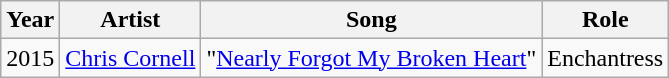<table class="wikitable">
<tr>
<th>Year</th>
<th>Artist</th>
<th>Song</th>
<th>Role</th>
</tr>
<tr>
<td>2015</td>
<td><a href='#'>Chris Cornell</a></td>
<td>"<a href='#'>Nearly Forgot My Broken Heart</a>"</td>
<td>Enchantress</td>
</tr>
</table>
